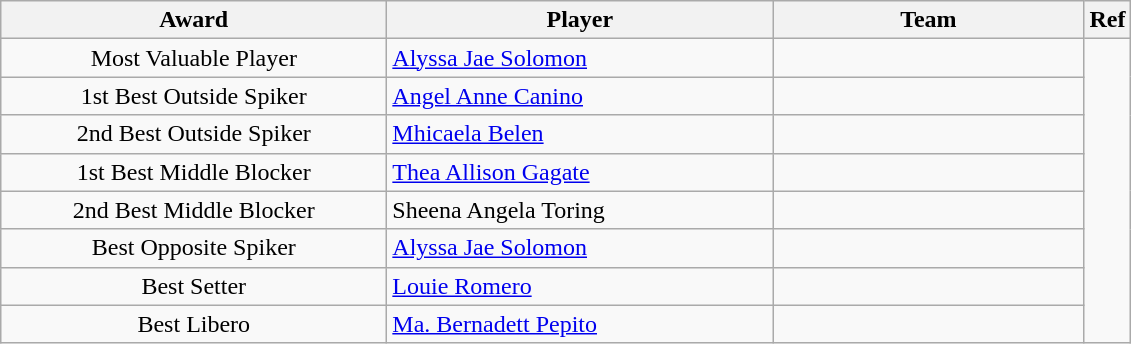<table class="wikitable">
<tr>
<th width=250>Award</th>
<th width=250>Player</th>
<th width=200>Team</th>
<th width=10>Ref</th>
</tr>
<tr>
<td style="text-align:center">Most Valuable Player</td>
<td><a href='#'>Alyssa Jae Solomon</a></td>
<td></td>
<td style="text-align:center" rowspan=8></td>
</tr>
<tr>
<td style="text-align:center">1st Best Outside Spiker</td>
<td><a href='#'>Angel Anne Canino</a></td>
<td></td>
</tr>
<tr>
<td style="text-align:center">2nd Best Outside Spiker</td>
<td><a href='#'>Mhicaela Belen</a></td>
<td></td>
</tr>
<tr>
<td style="text-align:center">1st Best Middle Blocker</td>
<td><a href='#'>Thea Allison Gagate</a></td>
<td></td>
</tr>
<tr>
<td style="text-align:center">2nd Best Middle Blocker</td>
<td>Sheena Angela Toring</td>
<td></td>
</tr>
<tr>
<td style="text-align:center">Best Opposite Spiker</td>
<td><a href='#'>Alyssa Jae Solomon</a></td>
<td></td>
</tr>
<tr>
<td style="text-align:center">Best Setter</td>
<td><a href='#'>Louie Romero</a></td>
<td></td>
</tr>
<tr>
<td style="text-align:center">Best Libero</td>
<td><a href='#'>Ma. Bernadett Pepito</a></td>
<td></td>
</tr>
</table>
